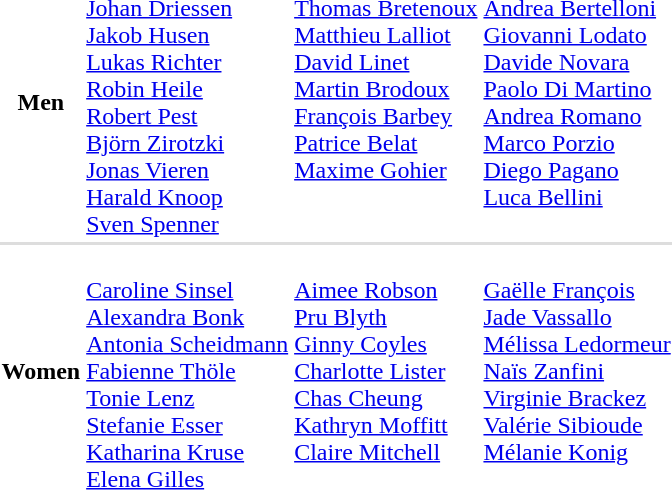<table>
<tr>
<th scope="row">Men</th>
<td><br><a href='#'>Johan Driessen</a><br><a href='#'>Jakob Husen</a><br><a href='#'>Lukas Richter</a><br><a href='#'>Robin Heile</a><br><a href='#'>Robert Pest</a><br><a href='#'>Björn Zirotzki</a><br><a href='#'>Jonas Vieren</a><br><a href='#'>Harald Knoop</a><br><a href='#'>Sven Spenner</a></td>
<td valign=top><br><a href='#'>Thomas Bretenoux</a><br><a href='#'>Matthieu Lalliot</a><br><a href='#'>David Linet</a><br><a href='#'>Martin Brodoux</a><br><a href='#'>François Barbey</a><br><a href='#'>Patrice Belat</a><br><a href='#'>Maxime Gohier</a></td>
<td valign=top><br><a href='#'>Andrea Bertelloni</a><br><a href='#'>Giovanni Lodato</a><br><a href='#'>Davide Novara</a><br><a href='#'>Paolo Di Martino</a><br><a href='#'>Andrea Romano</a><br><a href='#'>Marco Porzio</a><br><a href='#'>Diego Pagano</a><br><a href='#'>Luca Bellini</a></td>
</tr>
<tr bgcolor=#DDDDDD>
<td colspan=4></td>
</tr>
<tr>
<th scope="row">Women</th>
<td><br><a href='#'>Caroline Sinsel</a><br><a href='#'>Alexandra Bonk</a><br><a href='#'>Antonia Scheidmann</a><br><a href='#'>Fabienne Thöle</a><br><a href='#'>Tonie Lenz</a><br><a href='#'>Stefanie Esser</a><br><a href='#'>Katharina Kruse</a><br><a href='#'>Elena Gilles</a></td>
<td valign=top><br><a href='#'>Aimee Robson</a><br><a href='#'>Pru Blyth</a><br><a href='#'>Ginny Coyles</a><br><a href='#'>Charlotte Lister</a><br><a href='#'>Chas Cheung</a><br><a href='#'>Kathryn Moffitt</a><br><a href='#'>Claire Mitchell</a></td>
<td valign=top><br><a href='#'>Gaëlle François</a><br><a href='#'>Jade Vassallo</a><br><a href='#'>Mélissa Ledormeur</a><br><a href='#'>Naïs Zanfini</a><br><a href='#'>Virginie Brackez</a><br><a href='#'>Valérie Sibioude</a><br><a href='#'>Mélanie Konig</a></td>
</tr>
</table>
